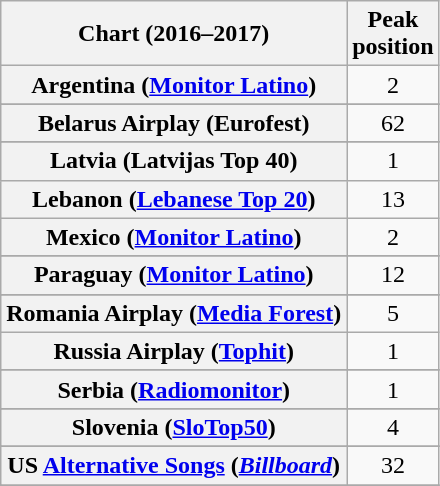<table class="wikitable sortable plainrowheaders" style="text-align:center">
<tr>
<th scope="col">Chart (2016–2017)</th>
<th scope="col">Peak<br> position</th>
</tr>
<tr>
<th scope="row">Argentina (<a href='#'>Monitor Latino</a>)</th>
<td>2</td>
</tr>
<tr>
</tr>
<tr>
</tr>
<tr>
<th scope="row">Belarus Airplay (Eurofest)</th>
<td>62</td>
</tr>
<tr>
</tr>
<tr>
</tr>
<tr>
</tr>
<tr>
</tr>
<tr>
</tr>
<tr>
</tr>
<tr>
</tr>
<tr>
</tr>
<tr>
</tr>
<tr>
</tr>
<tr>
</tr>
<tr>
</tr>
<tr>
</tr>
<tr>
</tr>
<tr>
</tr>
<tr>
</tr>
<tr>
</tr>
<tr>
</tr>
<tr>
</tr>
<tr>
<th scope="row">Latvia (Latvijas Top 40)</th>
<td>1</td>
</tr>
<tr>
<th scope="row">Lebanon (<a href='#'>Lebanese Top 20</a>)</th>
<td>13</td>
</tr>
<tr>
<th scope="row">Mexico (<a href='#'>Monitor Latino</a>)</th>
<td>2</td>
</tr>
<tr>
</tr>
<tr>
</tr>
<tr>
</tr>
<tr>
</tr>
<tr>
<th scope="row">Paraguay (<a href='#'>Monitor Latino</a>)</th>
<td>12</td>
</tr>
<tr>
</tr>
<tr>
</tr>
<tr>
<th scope="row">Romania Airplay (<a href='#'>Media Forest</a>)</th>
<td>5</td>
</tr>
<tr>
<th scope="row">Russia Airplay (<a href='#'>Tophit</a>)</th>
<td>1</td>
</tr>
<tr>
</tr>
<tr>
<th scope="row">Serbia (<a href='#'>Radiomonitor</a>)</th>
<td>1</td>
</tr>
<tr>
</tr>
<tr>
</tr>
<tr>
<th scope="row">Slovenia (<a href='#'>SloTop50</a>)</th>
<td>4</td>
</tr>
<tr>
</tr>
<tr>
</tr>
<tr>
</tr>
<tr>
</tr>
<tr>
</tr>
<tr>
</tr>
<tr>
</tr>
<tr>
</tr>
<tr>
<th scope="row">US <a href='#'>Alternative Songs</a> (<em><a href='#'>Billboard</a></em>)</th>
<td>32</td>
</tr>
<tr>
</tr>
<tr>
</tr>
<tr>
</tr>
</table>
